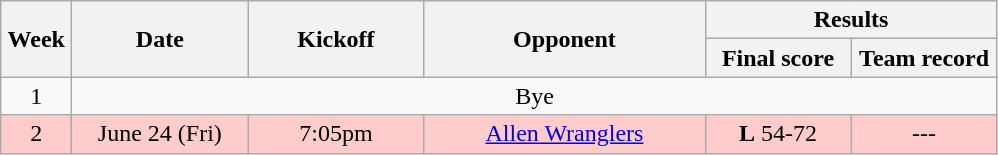<table class="wikitable">
<tr>
<th rowspan="2" style="width:40px;">Week</th>
<th rowspan="2" style="width:110px;">Date</th>
<th rowspan="2" style="width:110px;">Kickoff</th>
<th rowspan="2" style="width:180px;">Opponent</th>
<th colspan="2" style="width:180px;">Results</th>
</tr>
<tr>
<th style="width:90px;">Final score</th>
<th style="width:90px;">Team record</th>
</tr>
<tr style="text-align:center;">
<td>1</td>
<td colspan="5">Bye</td>
</tr>
<tr align="center" bgcolor="#FFCCCC">
<td>2</td>
<td>June 24 (Fri)</td>
<td>7:05pm</td>
<td><a href='#'>Allen Wranglers</a></td>
<td><strong>L</strong> 54-72</td>
<td>---</td>
</tr>
</table>
